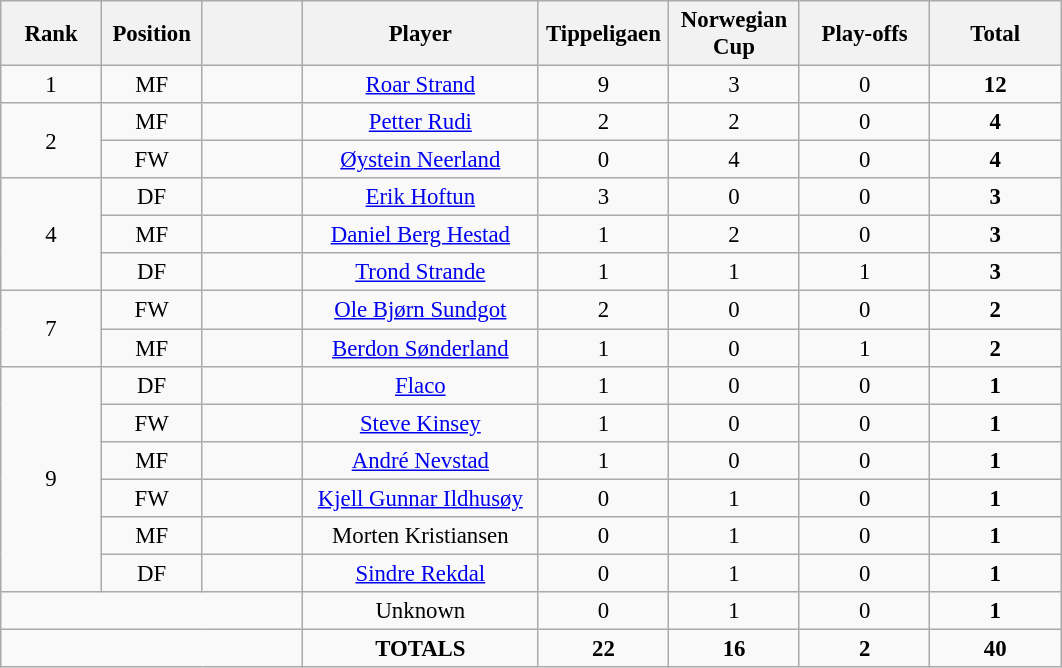<table class="wikitable" style="font-size: 95%; text-align: center;">
<tr>
<th width=60>Rank</th>
<th width=60>Position</th>
<th width=60></th>
<th width=150>Player</th>
<th width=80>Tippeligaen</th>
<th width=80>Norwegian Cup</th>
<th width=80>Play-offs</th>
<th width=80><strong>Total</strong></th>
</tr>
<tr>
<td>1</td>
<td>MF</td>
<td></td>
<td><a href='#'>Roar Strand</a></td>
<td>9</td>
<td>3</td>
<td>0</td>
<td><strong>12</strong></td>
</tr>
<tr>
<td rowspan="2">2</td>
<td>MF</td>
<td></td>
<td><a href='#'>Petter Rudi</a></td>
<td>2</td>
<td>2</td>
<td>0</td>
<td><strong>4</strong></td>
</tr>
<tr>
<td>FW</td>
<td></td>
<td><a href='#'>Øystein Neerland</a></td>
<td>0</td>
<td>4</td>
<td>0</td>
<td><strong>4</strong></td>
</tr>
<tr>
<td rowspan="3">4</td>
<td>DF</td>
<td></td>
<td><a href='#'>Erik Hoftun</a></td>
<td>3</td>
<td>0</td>
<td>0</td>
<td><strong>3</strong></td>
</tr>
<tr>
<td>MF</td>
<td></td>
<td><a href='#'>Daniel Berg Hestad</a></td>
<td>1</td>
<td>2</td>
<td>0</td>
<td><strong>3</strong></td>
</tr>
<tr>
<td>DF</td>
<td></td>
<td><a href='#'>Trond Strande</a></td>
<td>1</td>
<td>1</td>
<td>1</td>
<td><strong>3</strong></td>
</tr>
<tr>
<td rowspan="2">7</td>
<td>FW</td>
<td></td>
<td><a href='#'>Ole Bjørn Sundgot</a></td>
<td>2</td>
<td>0</td>
<td>0</td>
<td><strong>2</strong></td>
</tr>
<tr>
<td>MF</td>
<td></td>
<td><a href='#'>Berdon Sønderland</a></td>
<td>1</td>
<td>0</td>
<td>1</td>
<td><strong>2</strong></td>
</tr>
<tr>
<td rowspan="6">9</td>
<td>DF</td>
<td></td>
<td><a href='#'>Flaco</a></td>
<td>1</td>
<td>0</td>
<td>0</td>
<td><strong>1</strong></td>
</tr>
<tr>
<td>FW</td>
<td></td>
<td><a href='#'>Steve Kinsey</a></td>
<td>1</td>
<td>0</td>
<td>0</td>
<td><strong>1</strong></td>
</tr>
<tr>
<td>MF</td>
<td></td>
<td><a href='#'>André Nevstad</a></td>
<td>1</td>
<td>0</td>
<td>0</td>
<td><strong>1</strong></td>
</tr>
<tr>
<td>FW</td>
<td></td>
<td><a href='#'>Kjell Gunnar Ildhusøy</a></td>
<td>0</td>
<td>1</td>
<td>0</td>
<td><strong>1</strong></td>
</tr>
<tr>
<td>MF</td>
<td></td>
<td>Morten Kristiansen</td>
<td>0</td>
<td>1</td>
<td>0</td>
<td><strong>1</strong></td>
</tr>
<tr>
<td>DF</td>
<td></td>
<td><a href='#'>Sindre Rekdal</a></td>
<td>0</td>
<td>1</td>
<td>0</td>
<td><strong>1</strong></td>
</tr>
<tr>
<td colspan="3"></td>
<td>Unknown</td>
<td>0</td>
<td>1</td>
<td>0</td>
<td><strong>1</strong></td>
</tr>
<tr>
<td colspan="3"></td>
<td><strong>TOTALS</strong></td>
<td><strong>22</strong></td>
<td><strong>16</strong></td>
<td><strong>2</strong></td>
<td><strong>40</strong></td>
</tr>
</table>
